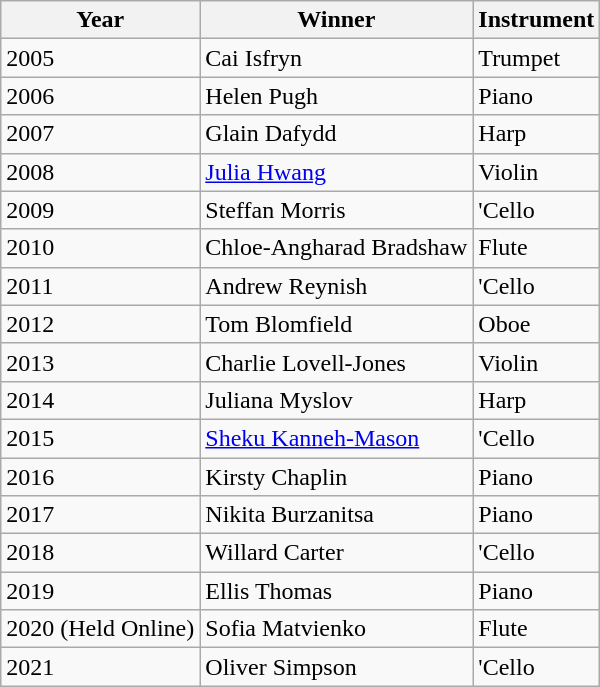<table class="wikitable">
<tr>
<th>Year</th>
<th>Winner</th>
<th>Instrument</th>
</tr>
<tr>
<td>2005</td>
<td>Cai Isfryn</td>
<td>Trumpet</td>
</tr>
<tr>
<td>2006</td>
<td>Helen Pugh</td>
<td>Piano</td>
</tr>
<tr>
<td>2007</td>
<td>Glain Dafydd</td>
<td>Harp</td>
</tr>
<tr>
<td>2008</td>
<td><a href='#'>Julia Hwang</a></td>
<td>Violin</td>
</tr>
<tr>
<td>2009</td>
<td>Steffan Morris</td>
<td>'Cello</td>
</tr>
<tr>
<td>2010</td>
<td>Chloe-Angharad Bradshaw</td>
<td>Flute</td>
</tr>
<tr>
<td>2011</td>
<td>Andrew Reynish</td>
<td>'Cello</td>
</tr>
<tr>
<td>2012</td>
<td>Tom Blomfield</td>
<td>Oboe</td>
</tr>
<tr>
<td>2013</td>
<td>Charlie Lovell-Jones</td>
<td>Violin</td>
</tr>
<tr>
<td>2014</td>
<td>Juliana Myslov</td>
<td>Harp</td>
</tr>
<tr>
<td>2015</td>
<td><a href='#'>Sheku Kanneh-Mason</a></td>
<td>'Cello</td>
</tr>
<tr>
<td>2016</td>
<td>Kirsty Chaplin</td>
<td>Piano</td>
</tr>
<tr>
<td>2017</td>
<td>Nikita Burzanitsa</td>
<td>Piano</td>
</tr>
<tr>
<td>2018</td>
<td>Willard Carter</td>
<td>'Cello</td>
</tr>
<tr>
<td>2019</td>
<td>Ellis Thomas</td>
<td>Piano</td>
</tr>
<tr>
<td>2020 (Held Online)</td>
<td>Sofia Matvienko</td>
<td>Flute</td>
</tr>
<tr>
<td>2021</td>
<td>Oliver Simpson</td>
<td>'Cello</td>
</tr>
</table>
